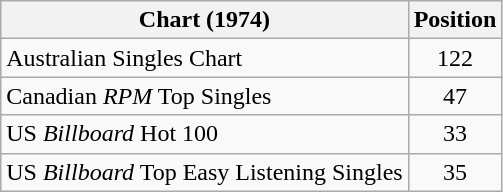<table class="wikitable sortable">
<tr>
<th align="left">Chart (1974)</th>
<th style="text-align:center;">Position</th>
</tr>
<tr>
<td>Australian Singles Chart</td>
<td style="text-align:center;">122</td>
</tr>
<tr>
<td align="left">Canadian <em>RPM</em> Top Singles</td>
<td style="text-align:center;">47</td>
</tr>
<tr>
<td align="left">US <em>Billboard</em> Hot 100</td>
<td style="text-align:center;">33</td>
</tr>
<tr>
<td align="left">US <em>Billboard</em> Top Easy Listening Singles</td>
<td style="text-align:center;">35</td>
</tr>
</table>
